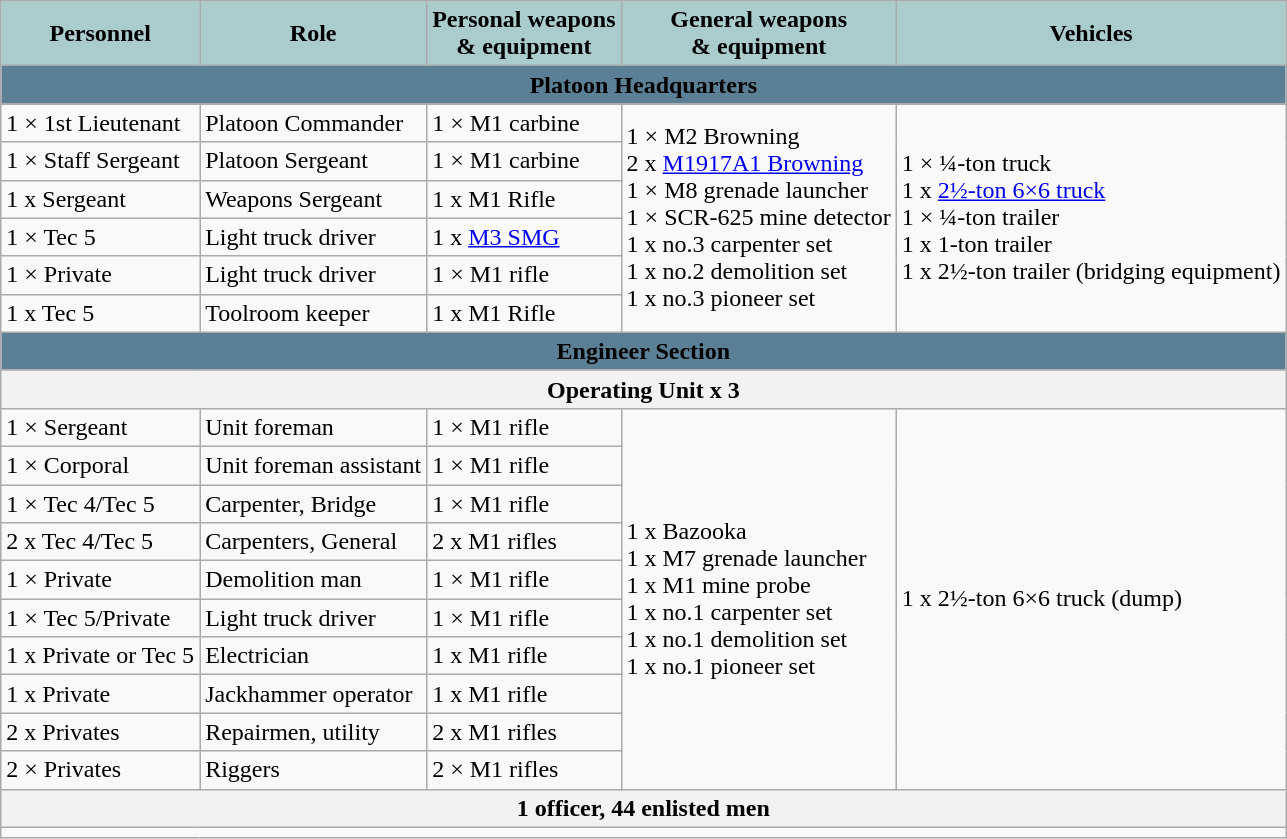<table class="wikitable mw-collapsible mw-collapsed" style="display: inline-table;">
<tr>
<th style="text-align:center; background:#acc;">Personnel</th>
<th style="text-align:center; background:#acc;">Role</th>
<th style="text-align:l center; background:#acc;">Personal weapons<br>& equipment</th>
<th style="text-align:l center; background:#acc;">General weapons<br>& equipment</th>
<th style="text-align:l center; background:#acc;">Vehicles</th>
</tr>
<tr>
<th scope="col" colspan="5" style="align: center; background: #5B7F95">Platoon Headquarters</th>
</tr>
<tr>
</tr>
<tr>
<td>1 × 1st Lieutenant</td>
<td>Platoon Commander</td>
<td>1 × M1 carbine</td>
<td rowspan="6" style="center">1 × M2 Browning<br> 2 x <a href='#'>M1917A1 Browning</a><br>1 × M8 grenade launcher<br>1 × SCR-625 mine detector<br>1 x no.3 carpenter set<br>1 x no.2 demolition set<br>1 x no.3 pioneer set</td>
<td rowspan="6" style="center">1 × ¼-ton truck<br>1 x <a href='#'>2½-ton 6×6 truck</a><br>1 × ¼-ton trailer<br>1 x 1-ton trailer<br>1 x 2½-ton trailer (bridging equipment)</td>
</tr>
<tr>
<td>1 × Staff Sergeant</td>
<td>Platoon Sergeant</td>
<td>1 × M1 carbine</td>
</tr>
<tr>
<td>1 x Sergeant</td>
<td>Weapons Sergeant</td>
<td>1 x M1 Rifle</td>
</tr>
<tr>
<td>1 × Tec 5</td>
<td>Light truck driver</td>
<td>1 x <a href='#'>M3 SMG</a></td>
</tr>
<tr>
<td>1 × Private</td>
<td>Light truck driver</td>
<td>1 × M1 rifle</td>
</tr>
<tr>
<td>1 x Tec 5</td>
<td>Toolroom keeper</td>
<td>1 x M1 Rifle</td>
</tr>
<tr>
<th scope="col" colspan="5" style="align: center; background: #5B7F95">Engineer Section</th>
</tr>
<tr>
<th scope="col" colspan="5" style="align: center; background: light blue;">Operating Unit x 3</th>
</tr>
<tr>
<td>1 × Sergeant</td>
<td>Unit foreman</td>
<td>1 × M1 rifle</td>
<td rowspan="10">1 x Bazooka<br>1 x M7 grenade launcher<br>1 x M1 mine probe<br>1 x no.1 carpenter set<br>1 x no.1 demolition set<br>1 x no.1 pioneer set</td>
<td rowspan="10">1 x 2½-ton 6×6 truck (dump)</td>
</tr>
<tr>
<td>1 × Corporal</td>
<td>Unit foreman assistant</td>
<td>1 × M1 rifle</td>
</tr>
<tr>
<td>1 × Tec 4/Tec 5</td>
<td>Carpenter, Bridge</td>
<td>1 × M1 rifle</td>
</tr>
<tr>
<td>2 x Tec 4/Tec 5</td>
<td>Carpenters, General</td>
<td>2 x M1 rifles</td>
</tr>
<tr>
<td>1 × Private</td>
<td>Demolition man</td>
<td>1 × M1 rifle</td>
</tr>
<tr>
<td>1 × Tec 5/Private</td>
<td>Light truck driver</td>
<td>1 × M1 rifle</td>
</tr>
<tr>
<td>1 x Private or Tec 5</td>
<td>Electrician</td>
<td>1 x M1 rifle</td>
</tr>
<tr>
<td>1 x Private</td>
<td>Jackhammer operator</td>
<td>1 x M1 rifle</td>
</tr>
<tr>
<td>2 x Privates</td>
<td>Repairmen, utility</td>
<td>2 x M1 rifles</td>
</tr>
<tr>
<td>2 × Privates</td>
<td>Riggers</td>
<td>2 × M1 rifles</td>
</tr>
<tr>
<th colspan="5" style="background: light blue;">1 officer, 44 enlisted men</th>
</tr>
<tr>
<td colspan="6"></td>
</tr>
</table>
